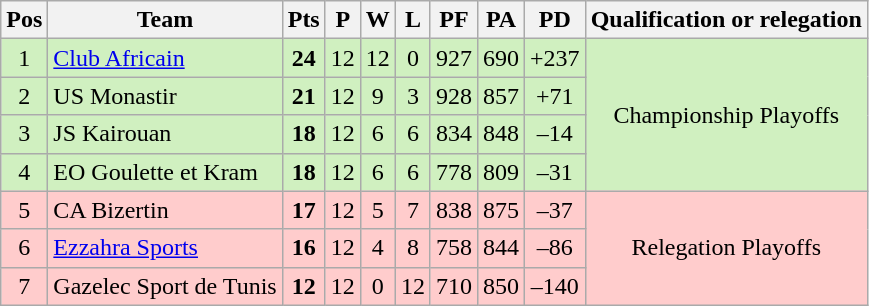<table class="wikitable sortable"  style="text-align: center;">
<tr>
<th>Pos</th>
<th>Team</th>
<th>Pts</th>
<th>P</th>
<th>W</th>
<th>L</th>
<th>PF</th>
<th>PA</th>
<th>PD</th>
<th>Qualification or relegation</th>
</tr>
<tr style="background: #D0F0C0;">
<td>1</td>
<td style="text-align:left"><a href='#'>Club Africain</a></td>
<td><strong>24</strong></td>
<td>12</td>
<td>12</td>
<td>0</td>
<td>927</td>
<td>690</td>
<td>+237</td>
<td rowspan=4>Championship Playoffs</td>
</tr>
<tr style="background: #D0F0C0;">
<td>2</td>
<td style="text-align:left">US Monastir</td>
<td><strong>21</strong></td>
<td>12</td>
<td>9</td>
<td>3</td>
<td>928</td>
<td>857</td>
<td>+71</td>
</tr>
<tr style="background: #D0F0C0;">
<td>3</td>
<td style="text-align:left">JS Kairouan</td>
<td><strong>18</strong></td>
<td>12</td>
<td>6</td>
<td>6</td>
<td>834</td>
<td>848</td>
<td>–14</td>
</tr>
<tr style="background: #D0F0C0;">
<td>4</td>
<td style="text-align:left">EO Goulette et Kram</td>
<td><strong>18</strong></td>
<td>12</td>
<td>6</td>
<td>6</td>
<td>778</td>
<td>809</td>
<td>–31</td>
</tr>
<tr style="background:#FFCCCC">
<td>5</td>
<td style="text-align:left">CA Bizertin</td>
<td><strong>17</strong></td>
<td>12</td>
<td>5</td>
<td>7</td>
<td>838</td>
<td>875</td>
<td>–37</td>
<td rowspan=3>Relegation Playoffs</td>
</tr>
<tr style="background:#FFCCCC">
<td>6</td>
<td style="text-align:left"><a href='#'>Ezzahra Sports</a></td>
<td><strong>16</strong></td>
<td>12</td>
<td>4</td>
<td>8</td>
<td>758</td>
<td>844</td>
<td>–86</td>
</tr>
<tr style="background:#FFCCCC">
<td>7</td>
<td style="text-align:left">Gazelec Sport de Tunis</td>
<td><strong>12</strong></td>
<td>12</td>
<td>0</td>
<td>12</td>
<td>710</td>
<td>850</td>
<td>–140</td>
</tr>
</table>
